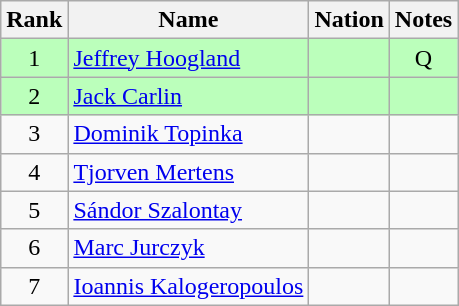<table class="wikitable sortable" style="text-align:center">
<tr>
<th>Rank</th>
<th>Name</th>
<th>Nation</th>
<th>Notes</th>
</tr>
<tr bgcolor=bbffbb>
<td>1</td>
<td align=left><a href='#'>Jeffrey Hoogland</a></td>
<td align=left></td>
<td>Q</td>
</tr>
<tr bgcolor=bbffbb>
<td>2</td>
<td align=left><a href='#'>Jack Carlin</a></td>
<td align=left></td>
<td></td>
</tr>
<tr>
<td>3</td>
<td align=left><a href='#'>Dominik Topinka</a></td>
<td align=left></td>
<td></td>
</tr>
<tr>
<td>4</td>
<td align=left><a href='#'>Tjorven Mertens</a></td>
<td align=left></td>
<td></td>
</tr>
<tr>
<td>5</td>
<td align=left><a href='#'>Sándor Szalontay</a></td>
<td align=left></td>
<td></td>
</tr>
<tr>
<td>6</td>
<td align=left><a href='#'>Marc Jurczyk</a></td>
<td align=left></td>
<td></td>
</tr>
<tr>
<td>7</td>
<td align=left><a href='#'>Ioannis Kalogeropoulos</a></td>
<td align=left></td>
<td></td>
</tr>
</table>
